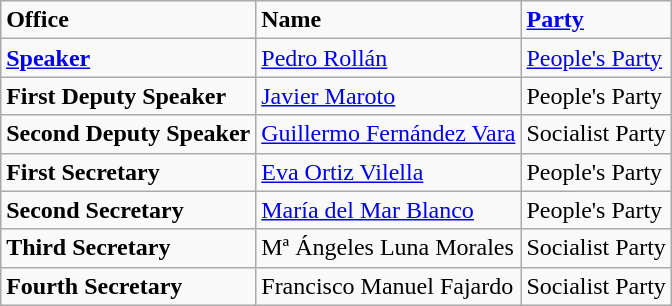<table class="wikitable" style="margin:1em auto;">
<tr>
<td><strong>Office</strong></td>
<td><strong>Name</strong></td>
<td><strong><a href='#'>Party</a></strong></td>
</tr>
<tr>
<td><strong><a href='#'>Speaker</a></strong></td>
<td><a href='#'>Pedro Rollán</a></td>
<td> <a href='#'>People's Party</a></td>
</tr>
<tr>
<td><strong>First Deputy Speaker</strong></td>
<td><a href='#'>Javier Maroto</a></td>
<td> People's Party</td>
</tr>
<tr>
<td><strong>Second Deputy Speaker</strong></td>
<td><a href='#'>Guillermo Fernández Vara</a></td>
<td> Socialist Party</td>
</tr>
<tr>
<td><strong>First Secretary</strong></td>
<td><a href='#'>Eva Ortiz Vilella</a></td>
<td> People's Party</td>
</tr>
<tr>
<td><strong>Second Secretary</strong></td>
<td><a href='#'>María del Mar Blanco</a></td>
<td> People's Party</td>
</tr>
<tr>
<td><strong>Third Secretary</strong></td>
<td>Mª Ángeles Luna Morales</td>
<td> Socialist Party</td>
</tr>
<tr>
<td><strong>Fourth Secretary</strong></td>
<td>Francisco Manuel Fajardo</td>
<td> Socialist Party</td>
</tr>
</table>
